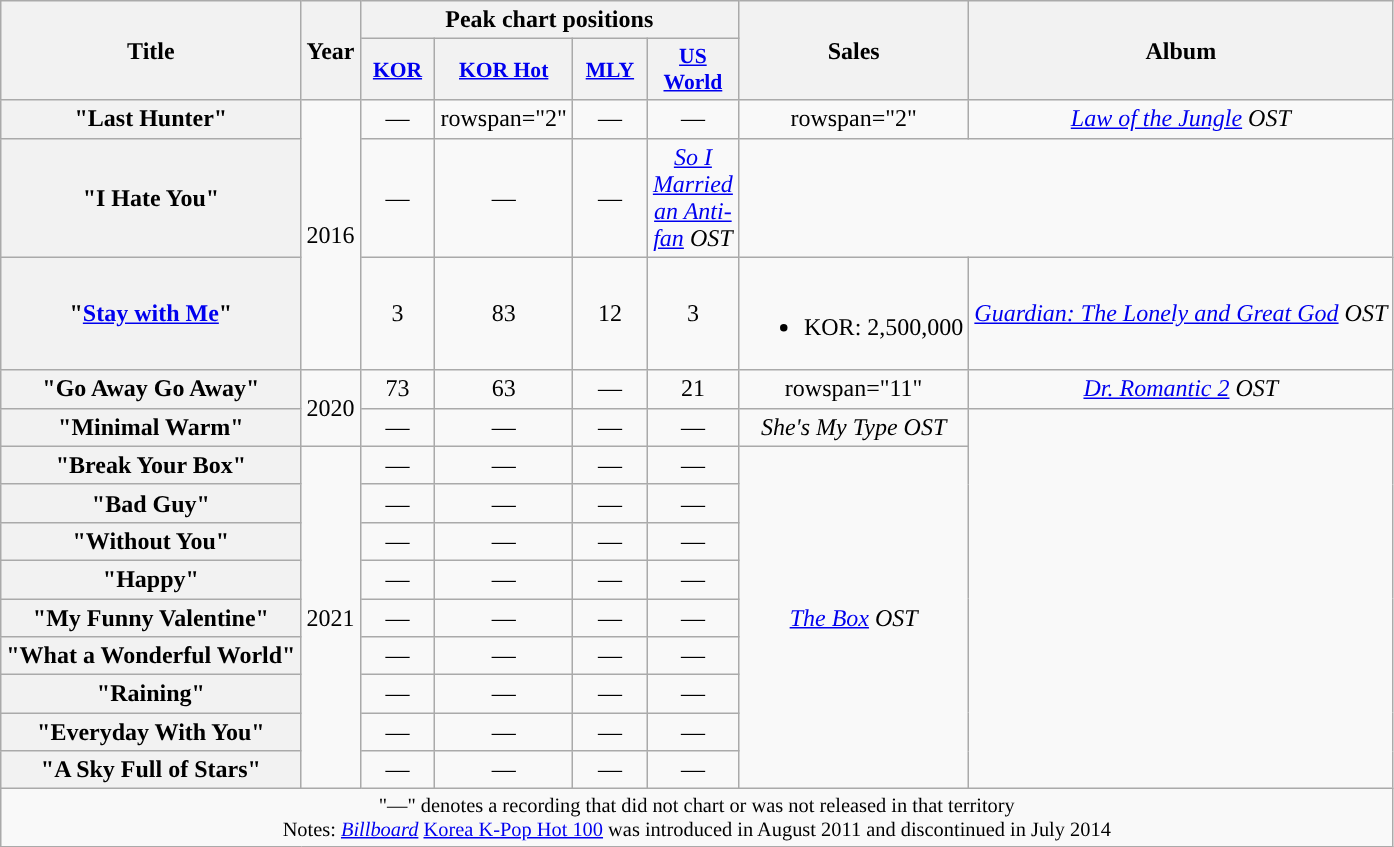<table class="wikitable plainrowheaders" style="text-align:center">
<tr>
<th scope="col" rowspan="2">Title</th>
<th scope="col" rowspan="2">Year</th>
<th scope="col" colspan="4">Peak chart positions</th>
<th scope="col" rowspan="2">Sales<br></th>
<th scope="col" rowspan="2">Album</th>
</tr>
<tr>
<th scope="col" style="font-size:90%; width:3em"><a href='#'>KOR</a><br></th>
<th scope="col" style="font-size:90%; width:3em"><a href='#'>KOR Hot</a><br></th>
<th scope="col" style="font-size:90%; width:3em"><a href='#'>MLY</a><br></th>
<th style="width:3em;font-size:90%; width:3em"><a href='#'>US World</a><br></th>
</tr>
<tr>
<th scope="row">"Last Hunter"</th>
<td rowspan="3">2016</td>
<td>—</td>
<td>rowspan="2" </td>
<td>—</td>
<td>—</td>
<td>rowspan="2" </td>
<td><em><a href='#'>Law of the Jungle</a> OST</em></td>
</tr>
<tr>
<th scope="row">"I Hate You" </th>
<td>—</td>
<td>—</td>
<td>—</td>
<td><em><a href='#'>So I Married an Anti-fan</a> OST</em></td>
</tr>
<tr>
<th scope="row">"<a href='#'>Stay with Me</a>" </th>
<td>3</td>
<td>83</td>
<td>12</td>
<td>3</td>
<td><br><ul><li>KOR: 2,500,000</li></ul></td>
<td><em><a href='#'>Guardian: The Lonely and Great God</a></em> <em>OST</em></td>
</tr>
<tr>
<th scope="row">"Go Away Go Away" </th>
<td rowspan="2">2020</td>
<td>73</td>
<td>63</td>
<td>—</td>
<td>21</td>
<td>rowspan="11" </td>
<td><em><a href='#'>Dr. Romantic 2</a> OST</em></td>
</tr>
<tr>
<th scope="row">"Minimal Warm"</th>
<td>—</td>
<td>—</td>
<td>—</td>
<td>—</td>
<td><em>She's My Type OST</em></td>
</tr>
<tr>
<th scope="row">"Break Your Box"</th>
<td rowspan="9">2021</td>
<td>—</td>
<td>—</td>
<td>—</td>
<td>—</td>
<td rowspan="9"><em><a href='#'>The Box</a> OST</em></td>
</tr>
<tr>
<th scope="row">"Bad Guy"</th>
<td>—</td>
<td>—</td>
<td>—</td>
<td>—</td>
</tr>
<tr>
<th scope="row">"Without You"</th>
<td>—</td>
<td>—</td>
<td>—</td>
<td>—</td>
</tr>
<tr>
<th scope="row">"Happy" </th>
<td>—</td>
<td>—</td>
<td>—</td>
<td>—</td>
</tr>
<tr>
<th scope="row">"My Funny Valentine"</th>
<td>—</td>
<td>—</td>
<td>—</td>
<td>—</td>
</tr>
<tr>
<th scope="row">"What a Wonderful World" </th>
<td>—</td>
<td>—</td>
<td>—</td>
<td>—</td>
</tr>
<tr>
<th scope="row">"Raining"</th>
<td>—</td>
<td>—</td>
<td>—</td>
<td>—</td>
</tr>
<tr>
<th scope="row">"Everyday With You"</th>
<td>—</td>
<td>—</td>
<td>—</td>
<td>—</td>
</tr>
<tr>
<th scope="row">"A Sky Full of Stars"</th>
<td>—</td>
<td>—</td>
<td>—</td>
<td>—</td>
</tr>
<tr>
<td colspan="8" style="font-size:85%">"—" denotes a recording that did not chart or was not released in that territory<br>Notes: <em><a href='#'>Billboard</a></em> <a href='#'>Korea K-Pop Hot 100</a> was introduced in August 2011 and discontinued in July 2014</td>
</tr>
</table>
